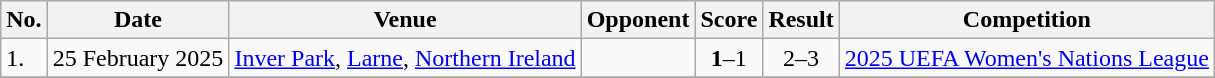<table class="wikitable">
<tr>
<th>No.</th>
<th>Date</th>
<th>Venue</th>
<th>Opponent</th>
<th>Score</th>
<th>Result</th>
<th>Competition</th>
</tr>
<tr>
<td>1.</td>
<td>25 February 2025</td>
<td><a href='#'>Inver Park</a>, <a href='#'>Larne</a>, <a href='#'>Northern Ireland</a></td>
<td></td>
<td align=center><strong>1</strong>–1</td>
<td align=center>2–3</td>
<td><a href='#'>2025 UEFA Women's Nations League</a></td>
</tr>
<tr>
</tr>
</table>
